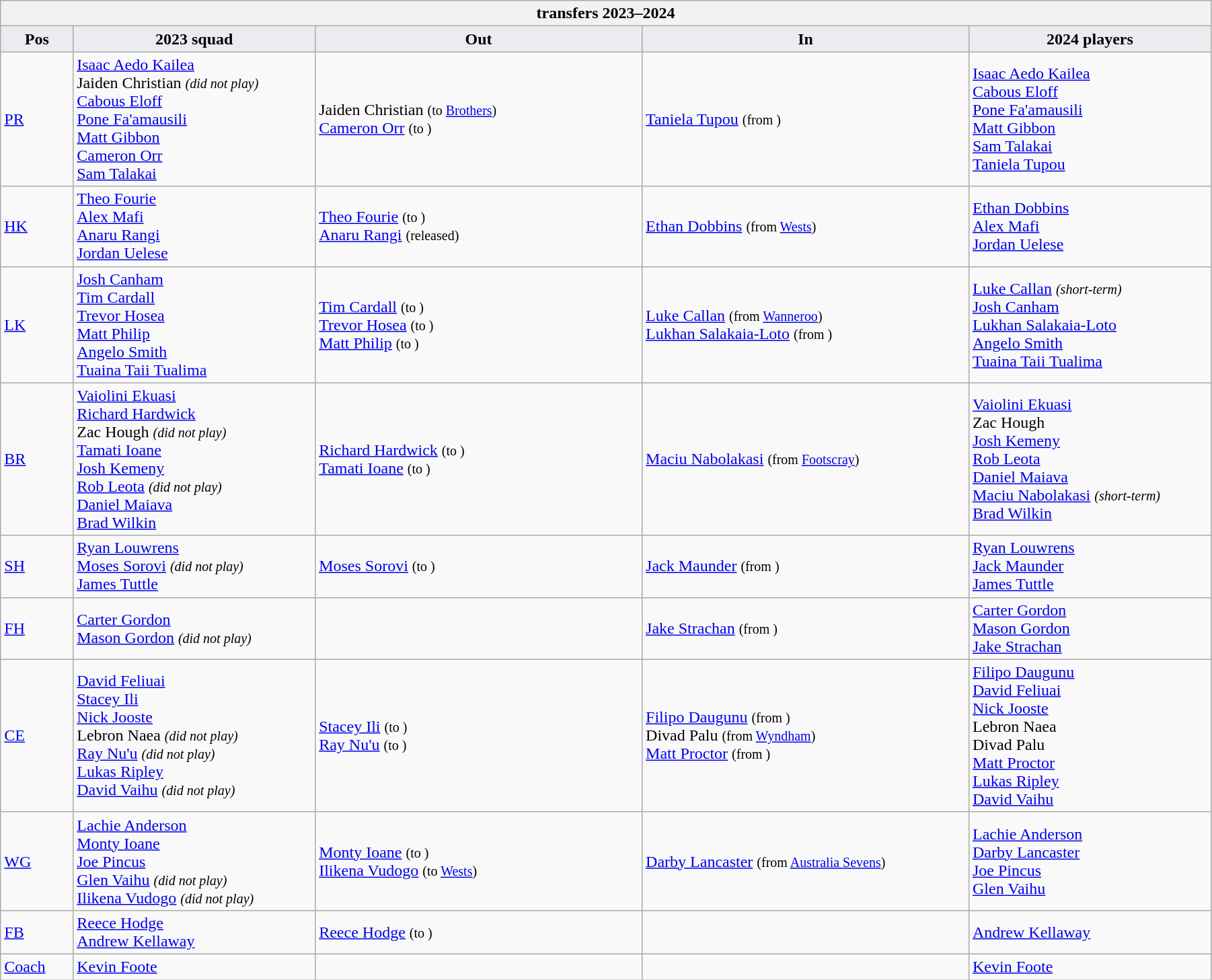<table class="wikitable" style="text-align: left; width:95%">
<tr>
<th colspan="100%"> transfers 2023–2024</th>
</tr>
<tr>
<th style="background:#ebecf0; width:6%;">Pos</th>
<th style="background:#ebecf0; width:20%;">2023 squad</th>
<th style="background:#ebecf0; width:27%;">Out</th>
<th style="background:#ebecf0; width:27%;">In</th>
<th style="background:#ebecf0; width:20%;">2024 players</th>
</tr>
<tr>
<td><a href='#'>PR</a></td>
<td> <a href='#'>Isaac Aedo Kailea</a> <br> Jaiden Christian <small><em>(did not play)</em></small> <br> <a href='#'>Cabous Eloff</a> <br> <a href='#'>Pone Fa'amausili</a> <br> <a href='#'>Matt Gibbon</a> <br> <a href='#'>Cameron Orr</a> <br> <a href='#'>Sam Talakai</a></td>
<td>  Jaiden Christian <small>(to <a href='#'>Brothers</a>)</small> <br>  <a href='#'>Cameron Orr</a> <small>(to )</small></td>
<td>  <a href='#'>Taniela Tupou</a> <small>(from )</small></td>
<td> <a href='#'>Isaac Aedo Kailea</a> <br> <a href='#'>Cabous Eloff</a> <br> <a href='#'>Pone Fa'amausili</a> <br> <a href='#'>Matt Gibbon</a> <br> <a href='#'>Sam Talakai</a> <br> <a href='#'>Taniela Tupou</a></td>
</tr>
<tr>
<td><a href='#'>HK</a></td>
<td> <a href='#'>Theo Fourie</a> <br> <a href='#'>Alex Mafi</a> <br> <a href='#'>Anaru Rangi</a> <br> <a href='#'>Jordan Uelese</a></td>
<td>  <a href='#'>Theo Fourie</a> <small>(to )</small> <br>  <a href='#'>Anaru Rangi</a> <small>(released)</small></td>
<td>  <a href='#'>Ethan Dobbins</a> <small>(from <a href='#'>Wests</a>)</small></td>
<td> <a href='#'>Ethan Dobbins</a> <br> <a href='#'>Alex Mafi</a> <br> <a href='#'>Jordan Uelese</a></td>
</tr>
<tr>
<td><a href='#'>LK</a></td>
<td> <a href='#'>Josh Canham</a> <br> <a href='#'>Tim Cardall</a> <br> <a href='#'>Trevor Hosea</a> <br> <a href='#'>Matt Philip</a> <br> <a href='#'>Angelo Smith</a> <br> <a href='#'>Tuaina Taii Tualima</a></td>
<td>  <a href='#'>Tim Cardall</a> <small>(to )</small> <br>  <a href='#'>Trevor Hosea</a> <small>(to )</small> <br>  <a href='#'>Matt Philip</a> <small>(to )</small></td>
<td>  <a href='#'>Luke Callan</a> <small>(from <a href='#'>Wanneroo</a>)</small> <br>  <a href='#'>Lukhan Salakaia-Loto</a> <small>(from )</small></td>
<td> <a href='#'>Luke Callan</a> <small><em>(short-term)</em></small> <br> <a href='#'>Josh Canham</a> <br> <a href='#'>Lukhan Salakaia-Loto</a> <br> <a href='#'>Angelo Smith</a> <br> <a href='#'>Tuaina Taii Tualima</a></td>
</tr>
<tr>
<td><a href='#'>BR</a></td>
<td> <a href='#'>Vaiolini Ekuasi</a> <br> <a href='#'>Richard Hardwick</a> <br> Zac Hough <small><em>(did not play)</em></small> <br> <a href='#'>Tamati Ioane</a> <br> <a href='#'>Josh Kemeny</a> <br> <a href='#'>Rob Leota</a> <small><em>(did not play)</em></small> <br> <a href='#'>Daniel Maiava</a> <br> <a href='#'>Brad Wilkin</a></td>
<td>  <a href='#'>Richard Hardwick</a> <small>(to )</small> <br>  <a href='#'>Tamati Ioane</a> <small>(to )</small></td>
<td>  <a href='#'>Maciu Nabolakasi</a> <small>(from <a href='#'>Footscray</a>)</small></td>
<td> <a href='#'>Vaiolini Ekuasi</a> <br> Zac Hough <br> <a href='#'>Josh Kemeny</a> <br> <a href='#'>Rob Leota</a> <br> <a href='#'>Daniel Maiava</a> <br> <a href='#'>Maciu Nabolakasi</a> <small><em>(short-term)</em></small> <br> <a href='#'>Brad Wilkin</a></td>
</tr>
<tr>
<td><a href='#'>SH</a></td>
<td> <a href='#'>Ryan Louwrens</a> <br> <a href='#'>Moses Sorovi</a> <small><em>(did not play)</em></small> <br> <a href='#'>James Tuttle</a></td>
<td>  <a href='#'>Moses Sorovi</a> <small>(to )</small></td>
<td>  <a href='#'>Jack Maunder</a> <small>(from )</small></td>
<td> <a href='#'>Ryan Louwrens</a> <br> <a href='#'>Jack Maunder</a> <br> <a href='#'>James Tuttle</a></td>
</tr>
<tr>
<td><a href='#'>FH</a></td>
<td> <a href='#'>Carter Gordon</a> <br> <a href='#'>Mason Gordon</a> <small><em>(did not play)</em></small></td>
<td></td>
<td>  <a href='#'>Jake Strachan</a> <small>(from )</small></td>
<td> <a href='#'>Carter Gordon</a> <br> <a href='#'>Mason Gordon</a> <br> <a href='#'>Jake Strachan</a></td>
</tr>
<tr>
<td><a href='#'>CE</a></td>
<td> <a href='#'>David Feliuai</a> <br> <a href='#'>Stacey Ili</a> <br> <a href='#'>Nick Jooste</a> <br> Lebron Naea <small><em>(did not play)</em></small> <br> <a href='#'>Ray Nu'u</a> <small><em>(did not play)</em></small> <br> <a href='#'>Lukas Ripley</a> <br> <a href='#'>David Vaihu</a> <small><em>(did not play)</em></small></td>
<td>  <a href='#'>Stacey Ili</a> <small>(to )</small> <br>  <a href='#'>Ray Nu'u</a> <small>(to )</small></td>
<td>  <a href='#'>Filipo Daugunu</a> <small>(from )</small> <br>  Divad Palu <small>(from <a href='#'>Wyndham</a>)</small> <br>  <a href='#'>Matt Proctor</a> <small>(from )</small></td>
<td> <a href='#'>Filipo Daugunu</a> <br> <a href='#'>David Feliuai</a> <br> <a href='#'>Nick Jooste</a> <br> Lebron Naea <br> Divad Palu <br> <a href='#'>Matt Proctor</a> <br> <a href='#'>Lukas Ripley</a> <br> <a href='#'>David Vaihu</a></td>
</tr>
<tr>
<td><a href='#'>WG</a></td>
<td> <a href='#'>Lachie Anderson</a> <br> <a href='#'>Monty Ioane</a> <br> <a href='#'>Joe Pincus</a> <br> <a href='#'>Glen Vaihu</a> <small><em>(did not play)</em></small> <br> <a href='#'>Ilikena Vudogo</a> <small><em>(did not play)</em></small></td>
<td>  <a href='#'>Monty Ioane</a> <small>(to )</small> <br>  <a href='#'>Ilikena Vudogo</a> <small>(to <a href='#'>Wests</a>)</small></td>
<td>  <a href='#'>Darby Lancaster</a> <small>(from <a href='#'>Australia Sevens</a>)</small></td>
<td> <a href='#'>Lachie Anderson</a> <br> <a href='#'>Darby Lancaster</a> <br> <a href='#'>Joe Pincus</a> <br> <a href='#'>Glen Vaihu</a></td>
</tr>
<tr>
<td><a href='#'>FB</a></td>
<td> <a href='#'>Reece Hodge</a> <br> <a href='#'>Andrew Kellaway</a></td>
<td>  <a href='#'>Reece Hodge</a> <small>(to )</small></td>
<td></td>
<td> <a href='#'>Andrew Kellaway</a></td>
</tr>
<tr>
<td><a href='#'>Coach</a></td>
<td> <a href='#'>Kevin Foote</a></td>
<td></td>
<td></td>
<td> <a href='#'>Kevin Foote</a></td>
</tr>
</table>
